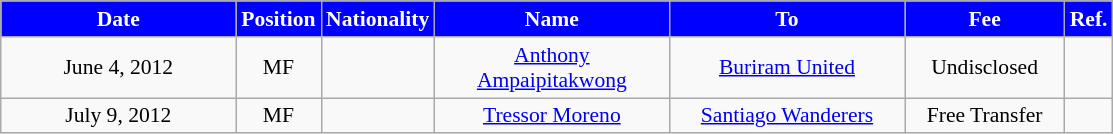<table class="wikitable"  style="text-align:center; font-size:90%; ">
<tr>
<th style="background:#00f; color:white; width:150px;">Date</th>
<th style="background:#00f; color:white; width:50px;">Position</th>
<th style="background:#00f; color:white; width:50px;">Nationality</th>
<th style="background:#00f; color:white; width:150px;">Name</th>
<th style="background:#00f; color:white; width:150px;">To</th>
<th style="background:#00f; color:white; width:100px;">Fee</th>
<th style="background:#00f; color:white; width:25px;">Ref.</th>
</tr>
<tr>
<td>June 4, 2012</td>
<td>MF</td>
<td></td>
<td><a href='#'>Anthony Ampaipitakwong</a></td>
<td> <a href='#'>Buriram United</a></td>
<td>Undisclosed</td>
<td></td>
</tr>
<tr>
<td>July 9, 2012</td>
<td>MF</td>
<td></td>
<td><a href='#'>Tressor Moreno</a></td>
<td> <a href='#'>Santiago Wanderers</a></td>
<td>Free Transfer</td>
<td></td>
</tr>
</table>
